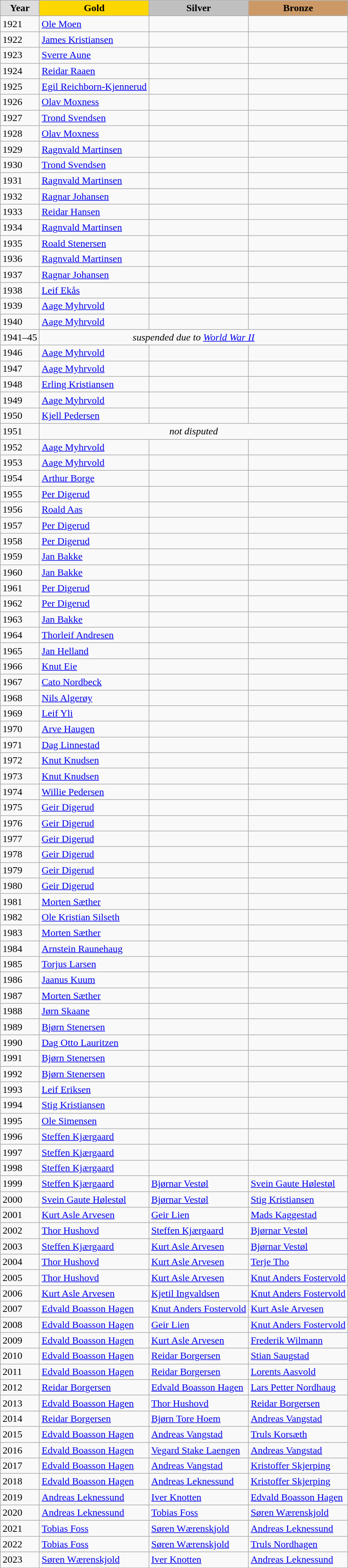<table class="wikitable" style="text-align:left;">
<tr>
<td style="background:#DDDDDD; font-weight:bold; text-align:center;">Year</td>
<td style="background:gold; font-weight:bold; text-align:center;">Gold</td>
<td style="background:silver; font-weight:bold; text-align:center;">Silver</td>
<td style="background:#cc9966; font-weight:bold; text-align:center;">Bronze</td>
</tr>
<tr>
<td>1921</td>
<td><a href='#'>Ole Moen</a></td>
<td></td>
<td></td>
</tr>
<tr>
<td>1922</td>
<td><a href='#'>James Kristiansen</a></td>
<td></td>
<td></td>
</tr>
<tr>
<td>1923</td>
<td><a href='#'>Sverre Aune</a></td>
<td></td>
<td></td>
</tr>
<tr>
<td>1924</td>
<td><a href='#'>Reidar Raaen</a></td>
<td></td>
<td></td>
</tr>
<tr>
<td>1925</td>
<td><a href='#'>Egil Reichborn-Kjennerud</a></td>
<td></td>
<td></td>
</tr>
<tr>
<td>1926</td>
<td><a href='#'>Olav Moxness</a></td>
<td></td>
<td></td>
</tr>
<tr>
<td>1927</td>
<td><a href='#'>Trond Svendsen</a></td>
<td></td>
<td></td>
</tr>
<tr>
<td>1928</td>
<td><a href='#'>Olav Moxness</a></td>
<td></td>
<td></td>
</tr>
<tr>
<td>1929</td>
<td><a href='#'>Ragnvald Martinsen</a></td>
<td></td>
<td></td>
</tr>
<tr>
<td>1930</td>
<td><a href='#'>Trond Svendsen</a></td>
<td></td>
<td></td>
</tr>
<tr>
<td>1931</td>
<td><a href='#'>Ragnvald Martinsen</a></td>
<td></td>
<td></td>
</tr>
<tr>
<td>1932</td>
<td><a href='#'>Ragnar Johansen</a></td>
<td></td>
<td></td>
</tr>
<tr>
<td>1933</td>
<td><a href='#'>Reidar Hansen</a></td>
<td></td>
<td></td>
</tr>
<tr>
<td>1934</td>
<td><a href='#'>Ragnvald Martinsen</a></td>
<td></td>
<td></td>
</tr>
<tr>
<td>1935</td>
<td><a href='#'>Roald Stenersen</a></td>
<td></td>
<td></td>
</tr>
<tr>
<td>1936</td>
<td><a href='#'>Ragnvald Martinsen</a></td>
<td></td>
<td></td>
</tr>
<tr>
<td>1937</td>
<td><a href='#'>Ragnar Johansen</a></td>
<td></td>
<td></td>
</tr>
<tr>
<td>1938</td>
<td><a href='#'>Leif Ekås</a></td>
<td></td>
<td></td>
</tr>
<tr>
<td>1939</td>
<td><a href='#'>Aage Myhrvold</a></td>
<td></td>
<td></td>
</tr>
<tr>
<td>1940</td>
<td><a href='#'>Aage Myhrvold</a></td>
<td></td>
<td></td>
</tr>
<tr>
<td>1941–45</td>
<td colspan=4 align=center><em>suspended due to <a href='#'>World War II</a></em></td>
</tr>
<tr>
<td>1946</td>
<td><a href='#'>Aage Myhrvold</a></td>
<td></td>
<td></td>
</tr>
<tr>
<td>1947</td>
<td><a href='#'>Aage Myhrvold</a></td>
<td></td>
<td></td>
</tr>
<tr>
<td>1948</td>
<td><a href='#'>Erling Kristiansen</a></td>
<td></td>
<td></td>
</tr>
<tr>
<td>1949</td>
<td><a href='#'>Aage Myhrvold</a></td>
<td></td>
<td></td>
</tr>
<tr>
<td>1950</td>
<td><a href='#'>Kjell Pedersen</a></td>
<td></td>
<td></td>
</tr>
<tr>
<td>1951</td>
<td colspan=4 align=center><em>not disputed</em></td>
</tr>
<tr>
<td>1952</td>
<td><a href='#'>Aage Myhrvold</a></td>
<td></td>
<td></td>
</tr>
<tr>
<td>1953</td>
<td><a href='#'>Aage Myhrvold</a></td>
<td></td>
<td></td>
</tr>
<tr>
<td>1954</td>
<td><a href='#'>Arthur Borge</a></td>
<td></td>
<td></td>
</tr>
<tr>
<td>1955</td>
<td><a href='#'>Per Digerud</a></td>
<td></td>
<td></td>
</tr>
<tr>
<td>1956</td>
<td><a href='#'>Roald Aas</a></td>
<td></td>
<td></td>
</tr>
<tr>
<td>1957</td>
<td><a href='#'>Per Digerud</a></td>
<td></td>
<td></td>
</tr>
<tr>
<td>1958</td>
<td><a href='#'>Per Digerud</a></td>
<td></td>
<td></td>
</tr>
<tr>
<td>1959</td>
<td><a href='#'>Jan Bakke</a></td>
<td></td>
<td></td>
</tr>
<tr>
<td>1960</td>
<td><a href='#'>Jan Bakke</a></td>
<td></td>
<td></td>
</tr>
<tr>
<td>1961</td>
<td><a href='#'>Per Digerud</a></td>
<td></td>
<td></td>
</tr>
<tr>
<td>1962</td>
<td><a href='#'>Per Digerud</a></td>
<td></td>
<td></td>
</tr>
<tr>
<td>1963</td>
<td><a href='#'>Jan Bakke</a></td>
<td></td>
<td></td>
</tr>
<tr>
<td>1964</td>
<td><a href='#'>Thorleif Andresen</a></td>
<td></td>
<td></td>
</tr>
<tr>
<td>1965</td>
<td><a href='#'>Jan Helland</a></td>
<td></td>
<td></td>
</tr>
<tr>
<td>1966</td>
<td><a href='#'>Knut Eie</a></td>
<td></td>
<td></td>
</tr>
<tr>
<td>1967</td>
<td><a href='#'>Cato Nordbeck</a></td>
<td></td>
<td></td>
</tr>
<tr>
<td>1968</td>
<td><a href='#'>Nils Algerøy</a></td>
<td></td>
<td></td>
</tr>
<tr>
<td>1969</td>
<td><a href='#'>Leif Yli</a></td>
<td></td>
<td></td>
</tr>
<tr>
<td>1970</td>
<td><a href='#'>Arve Haugen</a></td>
<td></td>
<td></td>
</tr>
<tr>
<td>1971</td>
<td><a href='#'>Dag Linnestad</a></td>
<td></td>
<td></td>
</tr>
<tr>
<td>1972</td>
<td><a href='#'>Knut Knudsen</a></td>
<td></td>
<td></td>
</tr>
<tr>
<td>1973</td>
<td><a href='#'>Knut Knudsen</a></td>
<td></td>
<td></td>
</tr>
<tr>
<td>1974</td>
<td><a href='#'>Willie Pedersen</a></td>
<td></td>
<td></td>
</tr>
<tr>
<td>1975</td>
<td><a href='#'>Geir Digerud</a></td>
<td></td>
<td></td>
</tr>
<tr>
<td>1976</td>
<td><a href='#'>Geir Digerud</a></td>
<td></td>
<td></td>
</tr>
<tr>
<td>1977</td>
<td><a href='#'>Geir Digerud</a></td>
<td></td>
<td></td>
</tr>
<tr>
<td>1978</td>
<td><a href='#'>Geir Digerud</a></td>
<td></td>
<td></td>
</tr>
<tr>
<td>1979</td>
<td><a href='#'>Geir Digerud</a></td>
<td></td>
<td></td>
</tr>
<tr>
<td>1980</td>
<td><a href='#'>Geir Digerud</a></td>
<td></td>
<td></td>
</tr>
<tr>
<td>1981</td>
<td><a href='#'>Morten Sæther</a></td>
<td></td>
<td></td>
</tr>
<tr>
<td>1982</td>
<td><a href='#'>Ole Kristian Silseth</a></td>
<td></td>
<td></td>
</tr>
<tr>
<td>1983</td>
<td><a href='#'>Morten Sæther</a></td>
<td></td>
<td></td>
</tr>
<tr>
<td>1984</td>
<td><a href='#'>Arnstein Raunehaug</a></td>
<td></td>
<td></td>
</tr>
<tr>
<td>1985</td>
<td><a href='#'>Torjus Larsen</a></td>
<td></td>
<td></td>
</tr>
<tr>
<td>1986</td>
<td><a href='#'>Jaanus Kuum</a></td>
<td></td>
<td></td>
</tr>
<tr>
<td>1987</td>
<td><a href='#'>Morten Sæther</a></td>
<td></td>
<td></td>
</tr>
<tr>
<td>1988</td>
<td><a href='#'>Jørn Skaane</a></td>
<td></td>
<td></td>
</tr>
<tr>
<td>1989</td>
<td><a href='#'>Bjørn Stenersen</a></td>
<td></td>
<td></td>
</tr>
<tr>
<td>1990</td>
<td><a href='#'>Dag Otto Lauritzen</a></td>
<td></td>
<td></td>
</tr>
<tr>
<td>1991</td>
<td><a href='#'>Bjørn Stenersen</a></td>
<td></td>
<td></td>
</tr>
<tr>
<td>1992</td>
<td><a href='#'>Bjørn Stenersen</a></td>
<td></td>
<td></td>
</tr>
<tr>
<td>1993</td>
<td><a href='#'>Leif Eriksen</a></td>
<td></td>
<td></td>
</tr>
<tr>
<td>1994</td>
<td><a href='#'>Stig Kristiansen</a></td>
<td></td>
<td></td>
</tr>
<tr>
<td>1995</td>
<td><a href='#'>Ole Simensen</a></td>
<td></td>
<td></td>
</tr>
<tr>
<td>1996</td>
<td><a href='#'>Steffen Kjærgaard</a></td>
<td></td>
<td></td>
</tr>
<tr>
<td>1997</td>
<td><a href='#'>Steffen Kjærgaard</a></td>
<td></td>
<td></td>
</tr>
<tr>
<td>1998</td>
<td><a href='#'>Steffen Kjærgaard</a></td>
<td></td>
<td></td>
</tr>
<tr>
<td>1999</td>
<td><a href='#'>Steffen Kjærgaard</a></td>
<td><a href='#'>Bjørnar Vestøl</a></td>
<td><a href='#'>Svein Gaute Hølestøl</a></td>
</tr>
<tr>
<td>2000</td>
<td><a href='#'>Svein Gaute Hølestøl</a></td>
<td><a href='#'>Bjørnar Vestøl</a></td>
<td><a href='#'>Stig Kristiansen</a></td>
</tr>
<tr>
<td>2001</td>
<td><a href='#'>Kurt Asle Arvesen</a></td>
<td><a href='#'>Geir Lien</a></td>
<td><a href='#'>Mads Kaggestad</a></td>
</tr>
<tr>
<td>2002</td>
<td><a href='#'>Thor Hushovd</a></td>
<td><a href='#'>Steffen Kjærgaard</a></td>
<td><a href='#'>Bjørnar Vestøl</a></td>
</tr>
<tr>
<td>2003</td>
<td><a href='#'>Steffen Kjærgaard</a></td>
<td><a href='#'>Kurt Asle Arvesen</a></td>
<td><a href='#'>Bjørnar Vestøl</a></td>
</tr>
<tr>
<td>2004</td>
<td><a href='#'>Thor Hushovd</a></td>
<td><a href='#'>Kurt Asle Arvesen</a></td>
<td><a href='#'>Terje Tho</a></td>
</tr>
<tr>
<td>2005</td>
<td><a href='#'>Thor Hushovd</a></td>
<td><a href='#'>Kurt Asle Arvesen</a></td>
<td><a href='#'>Knut Anders Fostervold</a></td>
</tr>
<tr>
<td>2006</td>
<td><a href='#'>Kurt Asle Arvesen</a></td>
<td><a href='#'>Kjetil Ingvaldsen</a></td>
<td><a href='#'>Knut Anders Fostervold</a></td>
</tr>
<tr>
<td>2007</td>
<td><a href='#'>Edvald Boasson Hagen</a></td>
<td><a href='#'>Knut Anders Fostervold</a></td>
<td><a href='#'>Kurt Asle Arvesen</a></td>
</tr>
<tr>
<td>2008</td>
<td><a href='#'>Edvald Boasson Hagen</a></td>
<td><a href='#'>Geir Lien</a></td>
<td><a href='#'>Knut Anders Fostervold</a></td>
</tr>
<tr>
<td>2009</td>
<td><a href='#'>Edvald Boasson Hagen</a></td>
<td><a href='#'>Kurt Asle Arvesen</a></td>
<td><a href='#'>Frederik Wilmann</a></td>
</tr>
<tr>
<td>2010</td>
<td><a href='#'>Edvald Boasson Hagen</a></td>
<td><a href='#'>Reidar Borgersen</a></td>
<td><a href='#'>Stian Saugstad</a></td>
</tr>
<tr>
<td>2011</td>
<td><a href='#'>Edvald Boasson Hagen</a></td>
<td><a href='#'>Reidar Borgersen</a></td>
<td><a href='#'>Lorents Aasvold</a></td>
</tr>
<tr>
<td>2012</td>
<td><a href='#'>Reidar Borgersen</a></td>
<td><a href='#'>Edvald Boasson Hagen</a></td>
<td><a href='#'>Lars Petter Nordhaug</a></td>
</tr>
<tr>
<td>2013</td>
<td><a href='#'>Edvald Boasson Hagen</a></td>
<td><a href='#'>Thor Hushovd</a></td>
<td><a href='#'>Reidar Borgersen</a></td>
</tr>
<tr>
<td>2014</td>
<td><a href='#'>Reidar Borgersen</a></td>
<td><a href='#'>Bjørn Tore Hoem</a></td>
<td><a href='#'>Andreas Vangstad</a></td>
</tr>
<tr>
<td>2015</td>
<td><a href='#'>Edvald Boasson Hagen</a></td>
<td><a href='#'>Andreas Vangstad</a></td>
<td><a href='#'>Truls Korsæth</a></td>
</tr>
<tr>
<td>2016</td>
<td><a href='#'>Edvald Boasson Hagen</a></td>
<td><a href='#'>Vegard Stake Laengen</a></td>
<td><a href='#'>Andreas Vangstad</a></td>
</tr>
<tr>
<td>2017</td>
<td><a href='#'>Edvald Boasson Hagen</a></td>
<td><a href='#'>Andreas Vangstad</a></td>
<td><a href='#'>Kristoffer Skjerping</a></td>
</tr>
<tr>
<td>2018</td>
<td><a href='#'>Edvald Boasson Hagen</a></td>
<td><a href='#'>Andreas Leknessund</a></td>
<td><a href='#'>Kristoffer Skjerping</a></td>
</tr>
<tr>
<td>2019</td>
<td><a href='#'>Andreas Leknessund</a></td>
<td><a href='#'>Iver Knotten</a></td>
<td><a href='#'>Edvald Boasson Hagen</a></td>
</tr>
<tr>
<td>2020</td>
<td><a href='#'>Andreas Leknessund</a></td>
<td><a href='#'>Tobias Foss</a></td>
<td><a href='#'>Søren Wærenskjold</a></td>
</tr>
<tr>
<td>2021</td>
<td><a href='#'>Tobias Foss</a></td>
<td><a href='#'>Søren Wærenskjold</a></td>
<td><a href='#'>Andreas Leknessund</a></td>
</tr>
<tr>
<td>2022</td>
<td><a href='#'>Tobias Foss</a></td>
<td><a href='#'>Søren Wærenskjold</a></td>
<td><a href='#'>Truls Nordhagen</a></td>
</tr>
<tr>
<td>2023</td>
<td><a href='#'>Søren Wærenskjold</a></td>
<td><a href='#'>Iver Knotten</a></td>
<td><a href='#'>Andreas Leknessund</a></td>
</tr>
</table>
